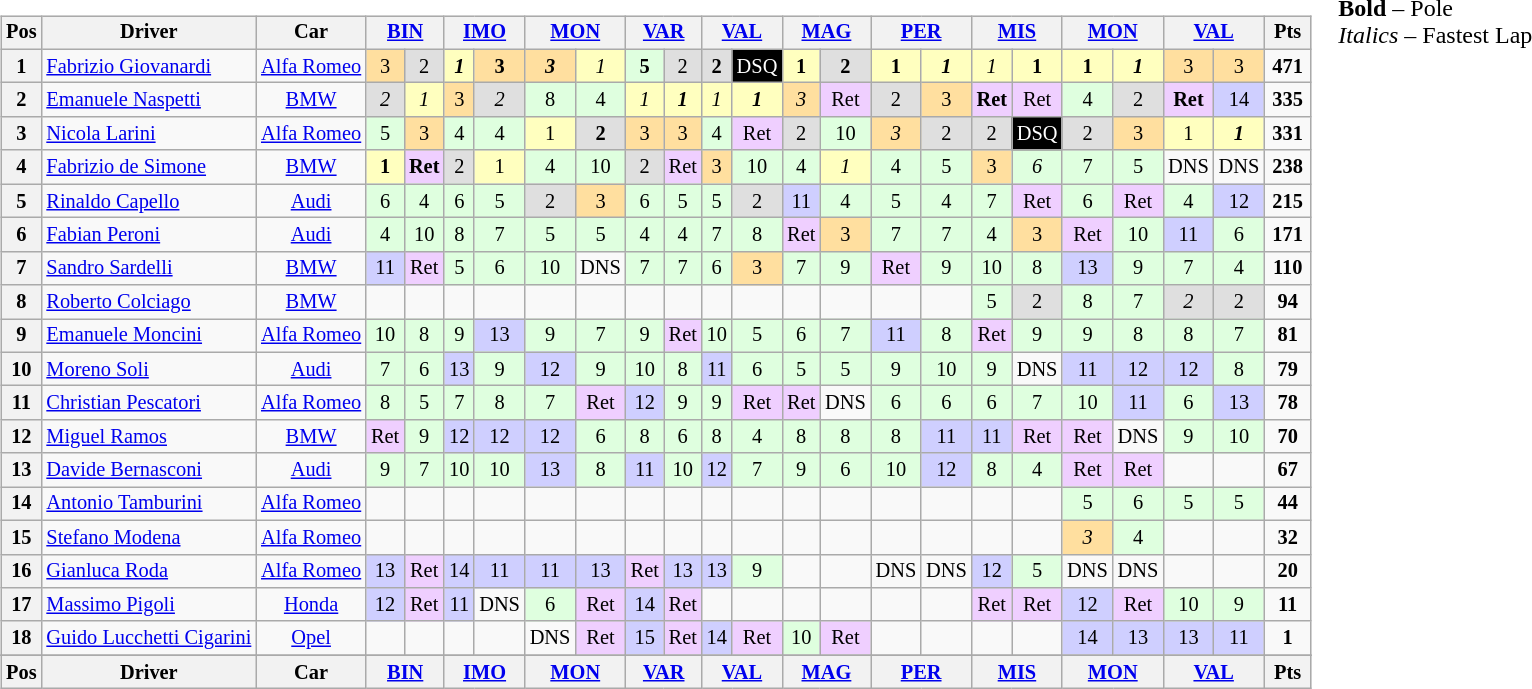<table>
<tr>
<td valign="top"><br><table align="left"| class="wikitable" style="font-size: 85%; text-align: center">
<tr valign="top">
<th valign="middle">Pos</th>
<th valign="middle">Driver</th>
<th valign="middle">Car</th>
<th colspan=2><a href='#'>BIN</a><br></th>
<th colspan=2><a href='#'>IMO</a><br></th>
<th colspan=2><a href='#'>MON</a><br></th>
<th colspan=2><a href='#'>VAR</a><br></th>
<th colspan=2><a href='#'>VAL</a><br></th>
<th colspan=2><a href='#'>MAG</a><br></th>
<th colspan=2><a href='#'>PER</a><br></th>
<th colspan=2><a href='#'>MIS</a><br></th>
<th colspan=2><a href='#'>MON</a><br></th>
<th colspan=2><a href='#'>VAL</a><br></th>
<th valign="middle"> Pts </th>
</tr>
<tr>
<th>1</th>
<td align="left"> <a href='#'>Fabrizio Giovanardi</a></td>
<td><a href='#'>Alfa Romeo</a></td>
<td style="background:#ffdf9f;">3</td>
<td style="background:#dfdfdf;">2</td>
<td style="background:#ffffbf;"><strong><em>1</em></strong></td>
<td style="background:#ffdf9f;"><strong>3</strong></td>
<td style="background:#ffdf9f;"><strong><em>3</em></strong></td>
<td style="background:#ffffbf;"><em>1</em></td>
<td style="background:#dfffdf;"><strong>5</strong></td>
<td style="background:#dfdfdf;">2</td>
<td style="background:#dfdfdf;"><strong>2</strong></td>
<td style="background:#000000; color:white;">DSQ</td>
<td style="background:#ffffbf;"><strong>1</strong></td>
<td style="background:#dfdfdf;"><strong>2</strong></td>
<td style="background:#ffffbf;"><strong>1</strong></td>
<td style="background:#ffffbf;"><strong><em>1</em></strong></td>
<td style="background:#ffffbf;"><em>1</em></td>
<td style="background:#ffffbf;"><strong>1</strong></td>
<td style="background:#ffffbf;"><strong>1</strong></td>
<td style="background:#ffffbf;"><strong><em>1</em></strong></td>
<td style="background:#ffdf9f;">3</td>
<td style="background:#ffdf9f;">3</td>
<td><strong>471</strong></td>
</tr>
<tr>
<th>2</th>
<td align="left"> <a href='#'>Emanuele Naspetti</a></td>
<td><a href='#'>BMW</a></td>
<td style="background:#dfdfdf;"><em>2</em></td>
<td style="background:#ffffbf;"><em>1</em></td>
<td style="background:#ffdf9f;">3</td>
<td style="background:#dfdfdf;"><em>2</em></td>
<td style="background:#dfffdf;">8</td>
<td style="background:#dfffdf;">4</td>
<td style="background:#ffffbf;"><em>1</em></td>
<td style="background:#ffffbf;"><strong><em>1</em></strong></td>
<td style="background:#ffffbf;"><em>1</em></td>
<td style="background:#ffffbf;"><strong><em>1</em></strong></td>
<td style="background:#ffdf9f;"><em>3</em></td>
<td style="background:#efcfff;">Ret</td>
<td style="background:#dfdfdf;">2</td>
<td style="background:#ffdf9f;">3</td>
<td style="background:#efcfff;"><strong>Ret</strong></td>
<td style="background:#efcfff;">Ret</td>
<td style="background:#dfffdf;">4</td>
<td style="background:#dfdfdf;">2</td>
<td style="background:#efcfff;"><strong>Ret</strong></td>
<td style="background:#CFCFFF;">14</td>
<td><strong>335</strong></td>
</tr>
<tr>
<th>3</th>
<td align="left"> <a href='#'>Nicola Larini</a></td>
<td><a href='#'>Alfa Romeo</a></td>
<td style="background:#dfffdf;">5</td>
<td style="background:#ffdf9f;">3</td>
<td style="background:#dfffdf;">4</td>
<td style="background:#dfffdf;">4</td>
<td style="background:#ffffbf;">1</td>
<td style="background:#dfdfdf;"><strong>2</strong></td>
<td style="background:#ffdf9f;">3</td>
<td style="background:#ffdf9f;">3</td>
<td style="background:#dfffdf;">4</td>
<td style="background:#efcfff;">Ret</td>
<td style="background:#dfdfdf;">2</td>
<td style="background:#dfffdf;">10</td>
<td style="background:#ffdf9f;"><em>3</em></td>
<td style="background:#dfdfdf;">2</td>
<td style="background:#dfdfdf;">2</td>
<td style="background:#000000; color:white;">DSQ</td>
<td style="background:#dfdfdf;">2</td>
<td style="background:#ffdf9f;">3</td>
<td style="background:#ffffbf;">1</td>
<td style="background:#ffffbf;"><strong><em>1</em></strong></td>
<td><strong>331</strong></td>
</tr>
<tr>
<th>4</th>
<td align="left"> <a href='#'>Fabrizio de Simone</a></td>
<td><a href='#'>BMW</a></td>
<td style="background:#ffffbf;"><strong>1</strong></td>
<td style="background:#efcfff;"><strong>Ret</strong></td>
<td style="background:#dfdfdf;">2</td>
<td style="background:#ffffbf;">1</td>
<td style="background:#dfffdf;">4</td>
<td style="background:#dfffdf;">10</td>
<td style="background:#dfdfdf;">2</td>
<td style="background:#efcfff;">Ret</td>
<td style="background:#ffdf9f;">3</td>
<td style="background:#dfffdf;">10</td>
<td style="background:#dfffdf;">4</td>
<td style="background:#ffffbf;"><em>1</em></td>
<td style="background:#dfffdf;">4</td>
<td style="background:#dfffdf;">5</td>
<td style="background:#ffdf9f;">3</td>
<td style="background:#dfffdf;"><em>6</em></td>
<td style="background:#dfffdf;">7</td>
<td style="background:#dfffdf;">5</td>
<td>DNS</td>
<td>DNS</td>
<td><strong>238</strong></td>
</tr>
<tr>
<th>5</th>
<td align="left"> <a href='#'>Rinaldo Capello</a></td>
<td><a href='#'>Audi</a></td>
<td style="background:#dfffdf;">6</td>
<td style="background:#dfffdf;">4</td>
<td style="background:#dfffdf;">6</td>
<td style="background:#dfffdf;">5</td>
<td style="background:#dfdfdf;">2</td>
<td style="background:#ffdf9f;">3</td>
<td style="background:#dfffdf;">6</td>
<td style="background:#dfffdf;">5</td>
<td style="background:#dfffdf;">5</td>
<td style="background:#dfdfdf;">2</td>
<td style="background:#CFCFFF;">11</td>
<td style="background:#dfffdf;">4</td>
<td style="background:#dfffdf;">5</td>
<td style="background:#dfffdf;">4</td>
<td style="background:#dfffdf;">7</td>
<td style="background:#efcfff;">Ret</td>
<td style="background:#dfffdf;">6</td>
<td style="background:#efcfff;">Ret</td>
<td style="background:#dfffdf;">4</td>
<td style="background:#CFCFFF;">12</td>
<td><strong>215</strong></td>
</tr>
<tr>
<th>6</th>
<td align="left"> <a href='#'>Fabian Peroni</a></td>
<td><a href='#'>Audi</a></td>
<td style="background:#dfffdf;">4</td>
<td style="background:#dfffdf;">10</td>
<td style="background:#dfffdf;">8</td>
<td style="background:#dfffdf;">7</td>
<td style="background:#dfffdf;">5</td>
<td style="background:#dfffdf;">5</td>
<td style="background:#dfffdf;">4</td>
<td style="background:#dfffdf;">4</td>
<td style="background:#dfffdf;">7</td>
<td style="background:#dfffdf;">8</td>
<td style="background:#efcfff;">Ret</td>
<td style="background:#ffdf9f;">3</td>
<td style="background:#dfffdf;">7</td>
<td style="background:#dfffdf;">7</td>
<td style="background:#dfffdf;">4</td>
<td style="background:#ffdf9f;">3</td>
<td style="background:#efcfff;">Ret</td>
<td style="background:#dfffdf;">10</td>
<td style="background:#CFCFFF;">11</td>
<td style="background:#dfffdf;">6</td>
<td><strong>171</strong></td>
</tr>
<tr>
<th>7</th>
<td align="left"> <a href='#'>Sandro Sardelli</a></td>
<td><a href='#'>BMW</a></td>
<td style="background:#CFCFFF;">11</td>
<td style="background:#efcfff;">Ret</td>
<td style="background:#dfffdf;">5</td>
<td style="background:#dfffdf;">6</td>
<td style="background:#dfffdf;">10</td>
<td>DNS</td>
<td style="background:#dfffdf;">7</td>
<td style="background:#dfffdf;">7</td>
<td style="background:#dfffdf;">6</td>
<td style="background:#ffdf9f;">3</td>
<td style="background:#dfffdf;">7</td>
<td style="background:#dfffdf;">9</td>
<td style="background:#efcfff;">Ret</td>
<td style="background:#dfffdf;">9</td>
<td style="background:#dfffdf;">10</td>
<td style="background:#dfffdf;">8</td>
<td style="background:#CFCFFF;">13</td>
<td style="background:#dfffdf;">9</td>
<td style="background:#dfffdf;">7</td>
<td style="background:#dfffdf;">4</td>
<td><strong>110</strong></td>
</tr>
<tr>
<th>8</th>
<td align="left"> <a href='#'>Roberto Colciago</a></td>
<td><a href='#'>BMW</a></td>
<td></td>
<td></td>
<td></td>
<td></td>
<td></td>
<td></td>
<td></td>
<td></td>
<td></td>
<td></td>
<td></td>
<td></td>
<td></td>
<td></td>
<td style="background:#dfffdf;">5</td>
<td style="background:#dfdfdf;">2</td>
<td style="background:#dfffdf;">8</td>
<td style="background:#dfffdf;">7</td>
<td style="background:#dfdfdf;"><em>2</em></td>
<td style="background:#dfdfdf;">2</td>
<td><strong>94</strong></td>
</tr>
<tr>
<th>9</th>
<td align="left"> <a href='#'>Emanuele Moncini</a></td>
<td><a href='#'>Alfa Romeo</a></td>
<td style="background:#dfffdf;">10</td>
<td style="background:#dfffdf;">8</td>
<td style="background:#dfffdf;">9</td>
<td style="background:#CFCFFF;">13</td>
<td style="background:#dfffdf;">9</td>
<td style="background:#dfffdf;">7</td>
<td style="background:#dfffdf;">9</td>
<td style="background:#efcfff;">Ret</td>
<td style="background:#dfffdf;">10</td>
<td style="background:#dfffdf;">5</td>
<td style="background:#dfffdf;">6</td>
<td style="background:#dfffdf;">7</td>
<td style="background:#CFCFFF;">11</td>
<td style="background:#dfffdf;">8</td>
<td style="background:#efcfff;">Ret</td>
<td style="background:#dfffdf;">9</td>
<td style="background:#dfffdf;">9</td>
<td style="background:#dfffdf;">8</td>
<td style="background:#dfffdf;">8</td>
<td style="background:#dfffdf;">7</td>
<td><strong>81</strong></td>
</tr>
<tr>
<th>10</th>
<td align="left"> <a href='#'>Moreno Soli</a></td>
<td><a href='#'>Audi</a></td>
<td style="background:#dfffdf;">7</td>
<td style="background:#dfffdf;">6</td>
<td style="background:#CFCFFF;">13</td>
<td style="background:#dfffdf;">9</td>
<td style="background:#CFCFFF;">12</td>
<td style="background:#dfffdf;">9</td>
<td style="background:#dfffdf;">10</td>
<td style="background:#dfffdf;">8</td>
<td style="background:#CFCFFF;">11</td>
<td style="background:#dfffdf;">6</td>
<td style="background:#dfffdf;">5</td>
<td style="background:#dfffdf;">5</td>
<td style="background:#dfffdf;">9</td>
<td style="background:#dfffdf;">10</td>
<td style="background:#dfffdf;">9</td>
<td>DNS</td>
<td style="background:#CFCFFF;">11</td>
<td style="background:#CFCFFF;">12</td>
<td style="background:#CFCFFF;">12</td>
<td style="background:#dfffdf;">8</td>
<td><strong>79</strong></td>
</tr>
<tr>
<th>11</th>
<td align="left"> <a href='#'>Christian Pescatori</a></td>
<td><a href='#'>Alfa Romeo</a></td>
<td style="background:#dfffdf;">8</td>
<td style="background:#dfffdf;">5</td>
<td style="background:#dfffdf;">7</td>
<td style="background:#dfffdf;">8</td>
<td style="background:#dfffdf;">7</td>
<td style="background:#efcfff;">Ret</td>
<td style="background:#CFCFFF;">12</td>
<td style="background:#dfffdf;">9</td>
<td style="background:#dfffdf;">9</td>
<td style="background:#efcfff;">Ret</td>
<td style="background:#efcfff;">Ret</td>
<td>DNS</td>
<td style="background:#dfffdf;">6</td>
<td style="background:#dfffdf;">6</td>
<td style="background:#dfffdf;">6</td>
<td style="background:#dfffdf;">7</td>
<td style="background:#dfffdf;">10</td>
<td style="background:#CFCFFF;">11</td>
<td style="background:#dfffdf;">6</td>
<td style="background:#CFCFFF;">13</td>
<td><strong>78</strong></td>
</tr>
<tr>
<th>12</th>
<td align="left"> <a href='#'>Miguel Ramos</a></td>
<td><a href='#'>BMW</a></td>
<td style="background:#efcfff;">Ret</td>
<td style="background:#dfffdf;">9</td>
<td style="background:#CFCFFF;">12</td>
<td style="background:#CFCFFF;">12</td>
<td style="background:#CFCFFF;">12</td>
<td style="background:#dfffdf;">6</td>
<td style="background:#dfffdf;">8</td>
<td style="background:#dfffdf;">6</td>
<td style="background:#dfffdf;">8</td>
<td style="background:#dfffdf;">4</td>
<td style="background:#dfffdf;">8</td>
<td style="background:#dfffdf;">8</td>
<td style="background:#dfffdf;">8</td>
<td style="background:#CFCFFF;">11</td>
<td style="background:#CFCFFF;">11</td>
<td style="background:#efcfff;">Ret</td>
<td style="background:#efcfff;">Ret</td>
<td>DNS</td>
<td style="background:#dfffdf;">9</td>
<td style="background:#dfffdf;">10</td>
<td><strong>70</strong></td>
</tr>
<tr>
<th>13</th>
<td align="left"> <a href='#'>Davide Bernasconi</a></td>
<td><a href='#'>Audi</a></td>
<td style="background:#dfffdf;">9</td>
<td style="background:#dfffdf;">7</td>
<td style="background:#dfffdf;">10</td>
<td style="background:#dfffdf;">10</td>
<td style="background:#CFCFFF;">13</td>
<td style="background:#dfffdf;">8</td>
<td style="background:#CFCFFF;">11</td>
<td style="background:#dfffdf;">10</td>
<td style="background:#CFCFFF;">12</td>
<td style="background:#dfffdf;">7</td>
<td style="background:#dfffdf;">9</td>
<td style="background:#dfffdf;">6</td>
<td style="background:#dfffdf;">10</td>
<td style="background:#CFCFFF;">12</td>
<td style="background:#dfffdf;">8</td>
<td style="background:#dfffdf;">4</td>
<td style="background:#efcfff;">Ret</td>
<td style="background:#efcfff;">Ret</td>
<td></td>
<td></td>
<td><strong>67</strong></td>
</tr>
<tr>
<th>14</th>
<td align="left"> <a href='#'>Antonio Tamburini</a></td>
<td><a href='#'>Alfa Romeo</a></td>
<td></td>
<td></td>
<td></td>
<td></td>
<td></td>
<td></td>
<td></td>
<td></td>
<td></td>
<td></td>
<td></td>
<td></td>
<td></td>
<td></td>
<td></td>
<td></td>
<td style="background:#dfffdf;">5</td>
<td style="background:#dfffdf;">6</td>
<td style="background:#dfffdf;">5</td>
<td style="background:#dfffdf;">5</td>
<td><strong>44</strong></td>
</tr>
<tr>
<th>15</th>
<td align="left"> <a href='#'>Stefano Modena</a></td>
<td><a href='#'>Alfa Romeo</a></td>
<td></td>
<td></td>
<td></td>
<td></td>
<td></td>
<td></td>
<td></td>
<td></td>
<td></td>
<td></td>
<td></td>
<td></td>
<td></td>
<td></td>
<td></td>
<td></td>
<td style="background:#ffdf9f;"><em>3</em></td>
<td style="background:#dfffdf;">4</td>
<td></td>
<td></td>
<td><strong>32</strong></td>
</tr>
<tr>
<th>16</th>
<td align="left"> <a href='#'>Gianluca Roda</a></td>
<td><a href='#'>Alfa Romeo</a></td>
<td style="background:#CFCFFF;">13</td>
<td style="background:#efcfff;">Ret</td>
<td style="background:#CFCFFF;">14</td>
<td style="background:#CFCFFF;">11</td>
<td style="background:#CFCFFF;">11</td>
<td style="background:#CFCFFF;">13</td>
<td style="background:#efcfff;">Ret</td>
<td style="background:#CFCFFF;">13</td>
<td style="background:#CFCFFF;">13</td>
<td style="background:#dfffdf;">9</td>
<td></td>
<td></td>
<td>DNS</td>
<td>DNS</td>
<td style="background:#CFCFFF;">12</td>
<td style="background:#dfffdf;">5</td>
<td>DNS</td>
<td>DNS</td>
<td></td>
<td></td>
<td><strong>20</strong></td>
</tr>
<tr>
<th>17</th>
<td align="left"> <a href='#'>Massimo Pigoli</a></td>
<td><a href='#'>Honda</a></td>
<td style="background:#CFCFFF;">12</td>
<td style="background:#efcfff;">Ret</td>
<td style="background:#CFCFFF;">11</td>
<td>DNS</td>
<td style="background:#dfffdf;">6</td>
<td style="background:#efcfff;">Ret</td>
<td style="background:#CFCFFF;">14</td>
<td style="background:#efcfff;">Ret</td>
<td></td>
<td></td>
<td></td>
<td></td>
<td></td>
<td></td>
<td style="background:#efcfff;">Ret</td>
<td style="background:#efcfff;">Ret</td>
<td style="background:#CFCFFF;">12</td>
<td style="background:#efcfff;">Ret</td>
<td style="background:#dfffdf;">10</td>
<td style="background:#dfffdf;">9</td>
<td><strong>11</strong></td>
</tr>
<tr>
<th>18</th>
<td align="left"> <a href='#'>Guido Lucchetti Cigarini</a></td>
<td><a href='#'>Opel</a></td>
<td></td>
<td></td>
<td></td>
<td></td>
<td>DNS</td>
<td style="background:#efcfff;">Ret</td>
<td style="background:#CFCFFF;">15</td>
<td style="background:#efcfff;">Ret</td>
<td style="background:#CFCFFF;">14</td>
<td style="background:#efcfff;">Ret</td>
<td style="background:#dfffdf;">10</td>
<td style="background:#efcfff;">Ret</td>
<td></td>
<td></td>
<td></td>
<td></td>
<td style="background:#CFCFFF;">14</td>
<td style="background:#CFCFFF;">13</td>
<td style="background:#CFCFFF;">13</td>
<td style="background:#CFCFFF;">11</td>
<td><strong>1</strong></td>
</tr>
<tr>
</tr>
<tr valign="top">
<th valign="middle">Pos</th>
<th valign="middle">Driver</th>
<th valign="middle">Car</th>
<th colspan=2><a href='#'>BIN</a><br></th>
<th colspan=2><a href='#'>IMO</a><br></th>
<th colspan=2><a href='#'>MON</a><br></th>
<th colspan=2><a href='#'>VAR</a><br></th>
<th colspan=2><a href='#'>VAL</a><br></th>
<th colspan=2><a href='#'>MAG</a><br></th>
<th colspan=2><a href='#'>PER</a><br></th>
<th colspan=2><a href='#'>MIS</a><br></th>
<th colspan=2><a href='#'>MON</a><br></th>
<th colspan=2><a href='#'>VAL</a><br></th>
<th valign="middle"> Pts </th>
</tr>
</table>
</td>
<td valign="top"><br>
<span><strong>Bold</strong> – Pole<br>
<em>Italics</em> – Fastest Lap</span></td>
</tr>
</table>
